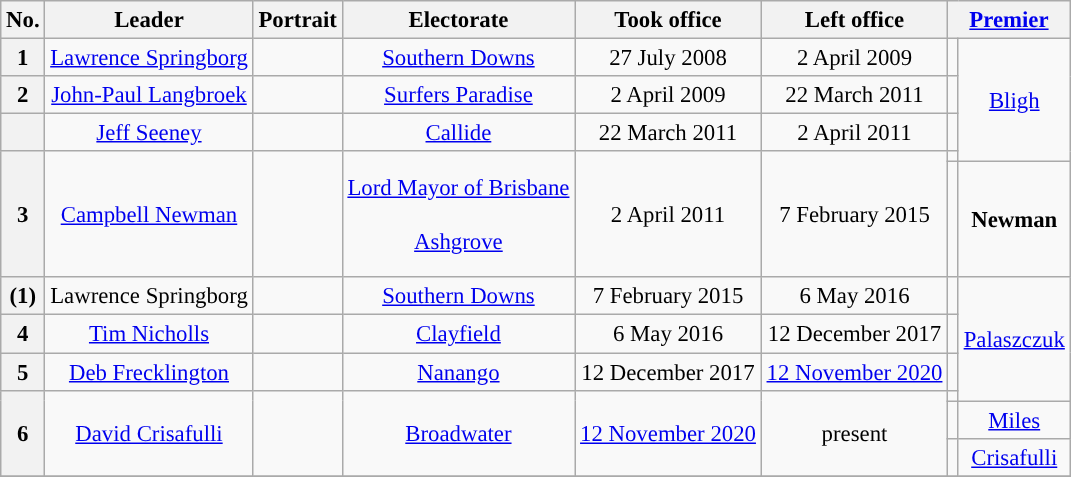<table class="wikitable" style="text-align:center; font-size:95%">
<tr>
<th>No.</th>
<th>Leader</th>
<th>Portrait</th>
<th>Electorate</th>
<th>Took office</th>
<th>Left office</th>
<th colspan="2"><a href='#'>Premier</a> <br></th>
</tr>
<tr>
<th>1</th>
<td><a href='#'>Lawrence Springborg</a></td>
<td></td>
<td><a href='#'>Southern Downs</a></td>
<td>27 July 2008</td>
<td>2 April 2009</td>
<td style="background-color: "></td>
<td rowspan="4" style="font-weight:normal"><a href='#'>Bligh</a> <br><small></small></td>
</tr>
<tr>
<th>2</th>
<td><a href='#'>John-Paul Langbroek</a></td>
<td></td>
<td><a href='#'>Surfers Paradise</a></td>
<td>2 April 2009</td>
<td>22 March 2011</td>
<td style="background-color: "></td>
</tr>
<tr>
<th></th>
<td><a href='#'>Jeff Seeney</a></td>
<td></td>
<td><a href='#'>Callide</a></td>
<td>22 March 2011</td>
<td>2 April 2011</td>
<td style="background-color: "></td>
</tr>
<tr>
<th rowspan=2>3</th>
<td rowspan=2><a href='#'>Campbell Newman</a></td>
<td rowspan=2></td>
<td rowspan=2><a href='#'>Lord Mayor of Brisbane</a><br><br><a href='#'>Ashgrove</a><br></td>
<td rowspan=2>2 April 2011</td>
<td rowspan=2>7 February 2015</td>
<td style="background-color: "></td>
</tr>
<tr>
<td height=70 style="background-color: "></td>
<td style="font-weight:normal"><strong>Newman</strong> <br><small></small></td>
</tr>
<tr>
<th>(1)</th>
<td>Lawrence Springborg</td>
<td></td>
<td><a href='#'>Southern Downs</a></td>
<td>7 February 2015</td>
<td>6 May 2016</td>
<td style="background-color: "></td>
<td rowspan="4" style="font-weight:normal"><a href='#'>Palaszczuk</a><br><small></small></td>
</tr>
<tr>
<th>4</th>
<td><a href='#'>Tim Nicholls</a></td>
<td></td>
<td><a href='#'>Clayfield</a></td>
<td>6 May 2016</td>
<td>12 December 2017</td>
<td style="background-color: "></td>
</tr>
<tr>
<th>5</th>
<td><a href='#'>Deb Frecklington</a></td>
<td></td>
<td><a href='#'>Nanango</a></td>
<td>12 December 2017</td>
<td><a href='#'>12 November 2020</a></td>
<td style="background-color: "></td>
</tr>
<tr>
<th rowspan="3">6</th>
<td rowspan="3"><a href='#'>David Crisafulli</a></td>
<td rowspan="3"></td>
<td rowspan="3"><a href='#'>Broadwater</a></td>
<td rowspan="3"><a href='#'>12 November 2020</a><br></td>
<td rowspan="3">present</td>
<td style="background-color: "></td>
</tr>
<tr>
<td style="background-color: "></td>
<td><a href='#'>Miles</a><br><small></small></td>
</tr>
<tr>
<td style="background-color: "></td>
<td><a href='#'>Crisafulli</a><br><small></small></td>
</tr>
<tr>
</tr>
</table>
